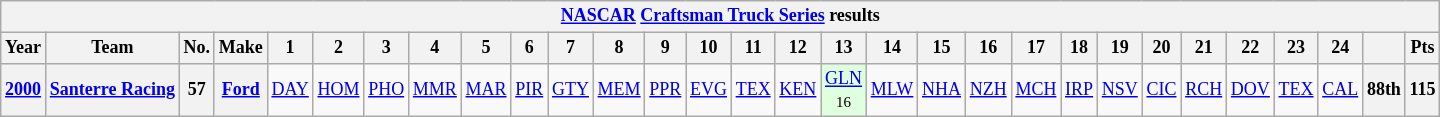<table class="wikitable" style="text-align:center; font-size:75%">
<tr>
<th colspan=45><a href='#'>NASCAR</a> <a href='#'>Craftsman Truck Series</a> results</th>
</tr>
<tr>
<th>Year</th>
<th>Team</th>
<th>No.</th>
<th>Make</th>
<th>1</th>
<th>2</th>
<th>3</th>
<th>4</th>
<th>5</th>
<th>6</th>
<th>7</th>
<th>8</th>
<th>9</th>
<th>10</th>
<th>11</th>
<th>12</th>
<th>13</th>
<th>14</th>
<th>15</th>
<th>16</th>
<th>17</th>
<th>18</th>
<th>19</th>
<th>20</th>
<th>21</th>
<th>22</th>
<th>23</th>
<th>24</th>
<th></th>
<th>Pts</th>
</tr>
<tr>
<th><a href='#'>2000</a></th>
<th><a href='#'>Santerre Racing</a></th>
<th>57</th>
<th><a href='#'>Ford</a></th>
<td><a href='#'>DAY</a></td>
<td><a href='#'>HOM</a></td>
<td><a href='#'>PHO</a></td>
<td><a href='#'>MMR</a></td>
<td><a href='#'>MAR</a></td>
<td><a href='#'>PIR</a></td>
<td><a href='#'>GTY</a></td>
<td><a href='#'>MEM</a></td>
<td><a href='#'>PPR</a></td>
<td><a href='#'>EVG</a></td>
<td><a href='#'>TEX</a></td>
<td><a href='#'>KEN</a></td>
<td style="background:#DFFFDF;"><a href='#'>GLN</a><br><small>16</small></td>
<td><a href='#'>MLW</a></td>
<td><a href='#'>NHA</a></td>
<td><a href='#'>NZH</a></td>
<td><a href='#'>MCH</a></td>
<td><a href='#'>IRP</a></td>
<td><a href='#'>NSV</a></td>
<td><a href='#'>CIC</a></td>
<td><a href='#'>RCH</a></td>
<td><a href='#'>DOV</a></td>
<td><a href='#'>TEX</a></td>
<td><a href='#'>CAL</a></td>
<th>88th</th>
<th>115</th>
</tr>
</table>
